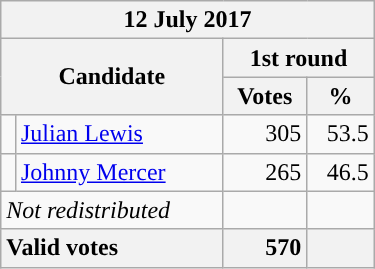<table class="wikitable" style="min-width:250px;">
<tr>
<th colspan="4">12 July 2017</th>
</tr>
<tr>
<th colspan="2" rowspan="2">Candidate</th>
<th colspan="2">1st round</th>
</tr>
<tr>
<th>Votes</th>
<th>%</th>
</tr>
<tr>
<td style="color:inherit;background-color: "></td>
<td><a href='#'>Julian Lewis</a></td>
<td align="right">305</td>
<td align="right">53.5</td>
</tr>
<tr>
<td style="color:inherit;background-color: "></td>
<td><a href='#'>Johnny Mercer</a></td>
<td align="right">265</td>
<td align="right">46.5</td>
</tr>
<tr>
<td colspan="2"><em>Not redistributed</em></td>
<td align="right"></td>
<td align="right"></td>
</tr>
<tr>
<th style="text-align:left;" colspan="2"><strong>Valid votes</strong></th>
<th style="text-align:right;">570</th>
<th style="text-align:right;"></th>
</tr>
</table>
